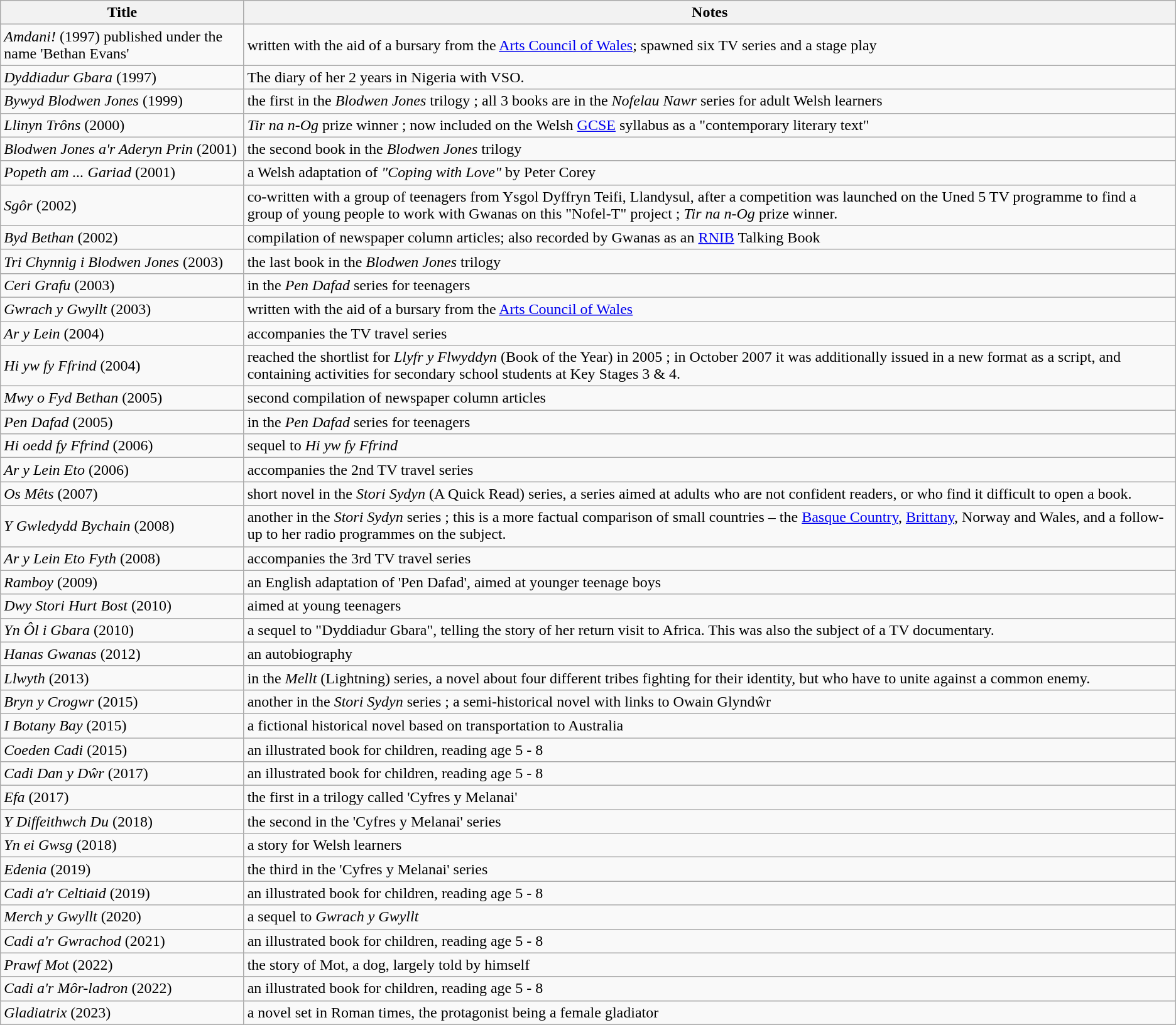<table class="wikitable">
<tr>
<th><strong>Title</strong></th>
<th><strong>Notes</strong></th>
</tr>
<tr>
<td><em>Amdani!</em> (1997) published under the name 'Bethan Evans'</td>
<td>written with the aid of a bursary from the <a href='#'>Arts Council of Wales</a>; spawned six TV series and a stage play</td>
</tr>
<tr>
<td><em>Dyddiadur Gbara</em> (1997)</td>
<td>The diary of her 2 years in Nigeria with VSO.</td>
</tr>
<tr>
<td><em>Bywyd Blodwen Jones</em> (1999)</td>
<td>the first in the <em>Blodwen Jones</em> trilogy ; all 3 books are in the <em>Nofelau Nawr</em> series for adult Welsh learners</td>
</tr>
<tr>
<td><em>Llinyn Trôns</em> (2000)</td>
<td><em>Tir na n-Og</em> prize winner ; now included on the Welsh <a href='#'>GCSE</a> syllabus as a "contemporary literary text"</td>
</tr>
<tr>
<td><em>Blodwen Jones a'r Aderyn Prin</em> (2001)</td>
<td>the second book in the <em>Blodwen Jones</em> trilogy</td>
</tr>
<tr>
<td><em>Popeth am ... Gariad</em> (2001)</td>
<td>a Welsh adaptation of <em>"Coping with Love"</em> by Peter Corey</td>
</tr>
<tr>
<td><em>Sgôr</em> (2002)</td>
<td>co-written with a group of teenagers from Ysgol Dyffryn Teifi, Llandysul, after a competition was launched on the Uned 5 TV programme to find a group of young people to work with Gwanas on this "Nofel-T" project ; <em>Tir na n-Og</em> prize winner.</td>
</tr>
<tr>
<td><em>Byd Bethan</em> (2002)</td>
<td>compilation of newspaper column articles; also recorded by Gwanas as an <a href='#'>RNIB</a> Talking Book</td>
</tr>
<tr>
<td><em>Tri Chynnig i Blodwen Jones</em> (2003)</td>
<td>the last book in the <em>Blodwen Jones</em> trilogy</td>
</tr>
<tr>
<td><em>Ceri Grafu</em> (2003)</td>
<td>in the <em>Pen Dafad</em> series for teenagers</td>
</tr>
<tr>
<td><em>Gwrach y Gwyllt</em> (2003)</td>
<td>written with the aid of a bursary from the <a href='#'>Arts Council of Wales</a></td>
</tr>
<tr>
<td><em>Ar y Lein</em> (2004)</td>
<td>accompanies the TV travel series</td>
</tr>
<tr>
<td><em>Hi yw fy Ffrind</em> (2004)</td>
<td>reached the shortlist for <em>Llyfr y Flwyddyn</em> (Book of the Year) in 2005 ; in October 2007 it was additionally issued in a new format as a script, and containing activities for secondary school students at Key Stages 3 & 4.</td>
</tr>
<tr>
<td><em>Mwy o Fyd Bethan</em> (2005)</td>
<td>second compilation of newspaper column articles</td>
</tr>
<tr>
<td><em>Pen Dafad</em> (2005)</td>
<td>in the <em>Pen Dafad</em> series for teenagers</td>
</tr>
<tr>
<td><em>Hi oedd fy Ffrind</em> (2006)</td>
<td>sequel to <em>Hi yw fy Ffrind</em></td>
</tr>
<tr>
<td><em>Ar y Lein Eto</em> (2006)</td>
<td>accompanies the 2nd TV travel series</td>
</tr>
<tr>
<td><em>Os Mêts</em> (2007)</td>
<td>short novel in the <em>Stori Sydyn</em> (A Quick Read) series, a series aimed at adults who are not confident readers, or who find it difficult to open a book.</td>
</tr>
<tr>
<td><em>Y Gwledydd Bychain</em> (2008)</td>
<td>another in the <em>Stori Sydyn</em> series ; this is a more factual comparison of small countries – the <a href='#'>Basque Country</a>, <a href='#'>Brittany</a>, Norway and Wales, and a follow-up to her radio programmes on the subject.</td>
</tr>
<tr>
<td><em>Ar y Lein Eto Fyth</em>  (2008)</td>
<td>accompanies the 3rd TV travel series</td>
</tr>
<tr>
<td><em>Ramboy</em>  (2009)</td>
<td>an English adaptation of 'Pen Dafad', aimed at younger teenage boys</td>
</tr>
<tr>
<td><em>Dwy Stori Hurt Bost</em>  (2010)</td>
<td>aimed at young teenagers</td>
</tr>
<tr>
<td><em>Yn Ôl i Gbara</em>  (2010)</td>
<td>a sequel to "Dyddiadur Gbara", telling the story of her return visit to Africa. This was also the subject of a TV documentary.</td>
</tr>
<tr>
<td><em>Hanas Gwanas</em>  (2012)</td>
<td>an autobiography</td>
</tr>
<tr>
<td><em>Llwyth</em>  (2013)</td>
<td>in the <em>Mellt</em> (Lightning) series, a novel about four different tribes fighting for their identity, but who have to unite against a common enemy.</td>
</tr>
<tr>
<td><em>Bryn y Crogwr</em> (2015)</td>
<td>another in the <em>Stori Sydyn</em> series ; a semi-historical novel with links to Owain Glyndŵr</td>
</tr>
<tr>
<td><em>I Botany Bay</em> (2015)</td>
<td>a fictional historical novel based on transportation to Australia</td>
</tr>
<tr>
<td><em>Coeden Cadi</em>  (2015)</td>
<td>an illustrated book for children, reading age 5 - 8</td>
</tr>
<tr>
<td><em>Cadi Dan y Dŵr</em>  (2017)</td>
<td>an illustrated book for children, reading age 5 - 8</td>
</tr>
<tr>
<td><em>Efa</em> (2017)</td>
<td>the first in a trilogy called 'Cyfres y Melanai'</td>
</tr>
<tr>
<td><em>Y Diffeithwch Du</em> (2018)</td>
<td>the second in the 'Cyfres y Melanai' series</td>
</tr>
<tr>
<td><em>Yn ei Gwsg</em> (2018)</td>
<td>a story for Welsh learners</td>
</tr>
<tr>
<td><em>Edenia</em> (2019)</td>
<td>the third in the 'Cyfres y Melanai' series</td>
</tr>
<tr>
<td><em>Cadi a'r Celtiaid</em> (2019)</td>
<td>an illustrated book for children, reading age 5 - 8</td>
</tr>
<tr>
<td><em>Merch y Gwyllt</em> (2020)</td>
<td>a sequel to <em>Gwrach y Gwyllt</em></td>
</tr>
<tr>
<td><em>Cadi a'r Gwrachod</em> (2021)</td>
<td>an illustrated book for children, reading age 5 - 8</td>
</tr>
<tr>
<td><em>Prawf Mot</em> (2022)</td>
<td>the story of Mot, a dog, largely told by himself</td>
</tr>
<tr>
<td><em>Cadi a'r Môr-ladron</em> (2022)</td>
<td>an illustrated book for children, reading age 5 - 8</td>
</tr>
<tr>
<td><em>Gladiatrix</em> (2023)</td>
<td>a novel set in Roman times, the protagonist being a female gladiator</td>
</tr>
</table>
